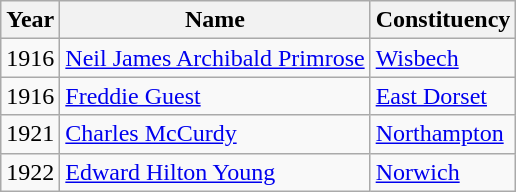<table class="wikitable sortable">
<tr>
<th>Year</th>
<th>Name</th>
<th>Constituency</th>
</tr>
<tr>
<td>1916</td>
<td><a href='#'>Neil James Archibald Primrose</a></td>
<td><a href='#'>Wisbech</a></td>
</tr>
<tr>
<td>1916</td>
<td><a href='#'>Freddie Guest</a></td>
<td><a href='#'>East Dorset</a></td>
</tr>
<tr>
<td>1921</td>
<td><a href='#'>Charles McCurdy</a></td>
<td><a href='#'>Northampton</a></td>
</tr>
<tr>
<td>1922</td>
<td><a href='#'>Edward Hilton Young</a></td>
<td><a href='#'>Norwich</a></td>
</tr>
</table>
